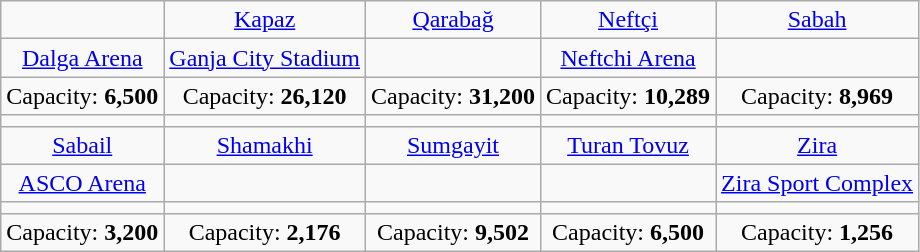<table class="wikitable" style="text-align:center">
<tr>
<td></td>
<td><a href='#'>Kapaz</a></td>
<td><a href='#'>Qarabağ</a></td>
<td><a href='#'>Neftçi</a></td>
<td><a href='#'>Sabah</a></td>
</tr>
<tr>
<td><a href='#'>Dalga Arena</a></td>
<td><a href='#'>Ganja City Stadium</a></td>
<td></td>
<td><a href='#'>Neftchi Arena</a></td>
<td></td>
</tr>
<tr>
<td>Capacity: <strong>6,500</strong></td>
<td>Capacity: <strong>26,120</strong></td>
<td>Capacity: <strong>31,200</strong></td>
<td>Capacity: <strong>10,289</strong></td>
<td>Capacity: <strong>8,969</strong></td>
</tr>
<tr>
<td></td>
<td></td>
<td></td>
<td></td>
<td></td>
</tr>
<tr>
<td><a href='#'>Sabail</a></td>
<td><a href='#'>Shamakhi</a></td>
<td><a href='#'>Sumgayit</a></td>
<td><a href='#'>Turan Tovuz</a></td>
<td><a href='#'>Zira</a></td>
</tr>
<tr>
<td><a href='#'>ASCO Arena</a></td>
<td></td>
<td></td>
<td></td>
<td><a href='#'>Zira Sport Complex</a></td>
</tr>
<tr>
<td></td>
<td></td>
<td></td>
<td></td>
<td></td>
</tr>
<tr>
<td>Capacity: <strong>3,200</strong></td>
<td>Capacity: <strong>2,176</strong></td>
<td>Capacity: <strong>9,502</strong></td>
<td>Capacity: <strong>6,500</strong></td>
<td>Capacity: <strong>1,256</strong></td>
</tr>
</table>
